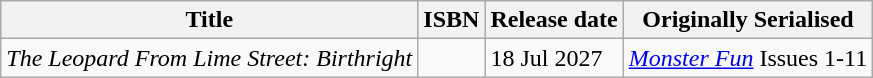<table class="wikitable">
<tr>
<th>Title</th>
<th>ISBN</th>
<th>Release date</th>
<th>Originally Serialised</th>
</tr>
<tr>
<td><em>The Leopard From Lime Street: Birthright</em></td>
<td></td>
<td>18 Jul 2027</td>
<td><em><a href='#'>Monster Fun</a></em> Issues 1-11</td>
</tr>
</table>
